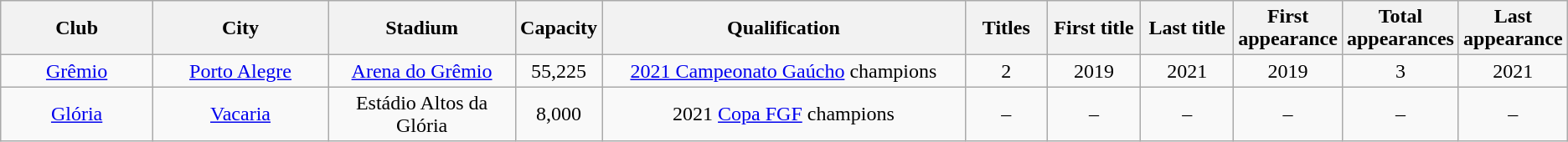<table class="wikitable sortable" style="text-align:center">
<tr>
<th width="120">Club</th>
<th width="140">City</th>
<th width="150">Stadium</th>
<th width="60">Capacity</th>
<th width="300">Qualification</th>
<th width="60">Titles</th>
<th width="70">First title</th>
<th width="70">Last title</th>
<th width="70">First appearance</th>
<th width="70">Total appearances</th>
<th width="70">Last appearance</th>
</tr>
<tr>
<td><a href='#'>Grêmio</a></td>
<td><a href='#'>Porto Alegre</a></td>
<td><a href='#'>Arena do Grêmio</a></td>
<td>55,225</td>
<td><a href='#'>2021 Campeonato Gaúcho</a> champions</td>
<td>2</td>
<td>2019</td>
<td>2021</td>
<td>2019</td>
<td>3</td>
<td>2021</td>
</tr>
<tr>
<td><a href='#'>Glória</a></td>
<td><a href='#'>Vacaria</a></td>
<td>Estádio Altos da Glória</td>
<td>8,000</td>
<td>2021 <a href='#'>Copa FGF</a> champions</td>
<td>–</td>
<td>–</td>
<td>–</td>
<td>–</td>
<td>–</td>
<td>–</td>
</tr>
</table>
